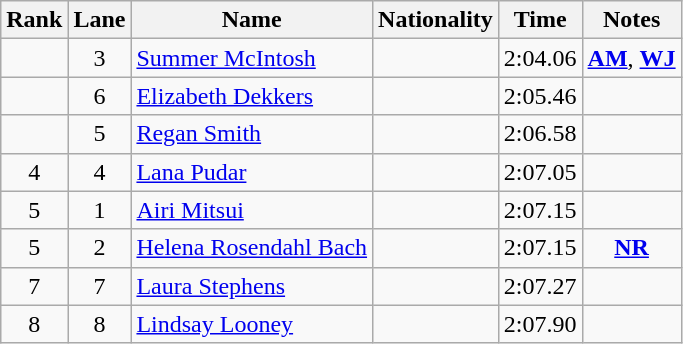<table class="wikitable sortable" style="text-align:center">
<tr>
<th>Rank</th>
<th>Lane</th>
<th>Name</th>
<th>Nationality</th>
<th>Time</th>
<th>Notes</th>
</tr>
<tr>
<td></td>
<td>3</td>
<td align=left><a href='#'>Summer McIntosh</a></td>
<td align=left></td>
<td>2:04.06</td>
<td><strong><a href='#'>AM</a></strong>, <strong><a href='#'>WJ</a></strong></td>
</tr>
<tr>
<td></td>
<td>6</td>
<td align=left><a href='#'>Elizabeth Dekkers</a></td>
<td align=left></td>
<td>2:05.46</td>
<td></td>
</tr>
<tr>
<td></td>
<td>5</td>
<td align=left><a href='#'>Regan Smith</a></td>
<td align=left></td>
<td>2:06.58</td>
<td></td>
</tr>
<tr>
<td>4</td>
<td>4</td>
<td align=left><a href='#'>Lana Pudar</a></td>
<td align=left></td>
<td>2:07.05</td>
<td></td>
</tr>
<tr>
<td>5</td>
<td>1</td>
<td align=left><a href='#'>Airi Mitsui</a></td>
<td align=left></td>
<td>2:07.15</td>
<td></td>
</tr>
<tr>
<td>5</td>
<td>2</td>
<td align=left><a href='#'>Helena Rosendahl Bach</a></td>
<td align=left></td>
<td>2:07.15</td>
<td><strong><a href='#'>NR</a></strong></td>
</tr>
<tr>
<td>7</td>
<td>7</td>
<td align=left><a href='#'>Laura Stephens</a></td>
<td align=left></td>
<td>2:07.27</td>
<td></td>
</tr>
<tr>
<td>8</td>
<td>8</td>
<td align=left><a href='#'>Lindsay Looney</a></td>
<td align=left></td>
<td>2:07.90</td>
<td></td>
</tr>
</table>
